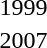<table>
<tr>
<td>1999</td>
<td></td>
<td></td>
<td><br></td>
</tr>
<tr>
<td>2007</td>
<td></td>
<td></td>
<td><br></td>
</tr>
</table>
